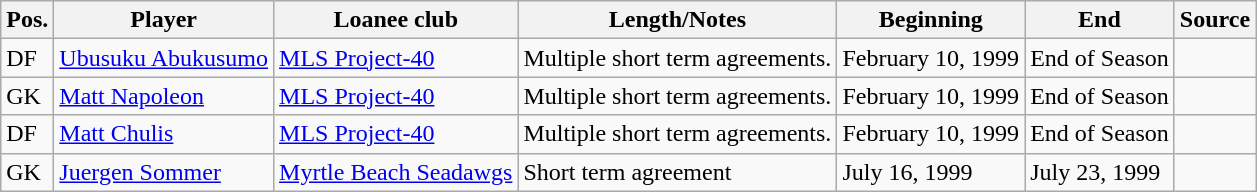<table class="wikitable sortable" style="text-align: left">
<tr>
<th><strong>Pos.</strong></th>
<th><strong>Player</strong></th>
<th><strong>Loanee club</strong></th>
<th><strong>Length/Notes</strong></th>
<th><strong>Beginning</strong></th>
<th><strong>End</strong></th>
<th><strong>Source</strong></th>
</tr>
<tr>
<td>DF</td>
<td> <a href='#'>Ubusuku Abukusumo</a></td>
<td> <a href='#'>MLS Project-40</a></td>
<td>Multiple short term agreements.</td>
<td>February 10, 1999</td>
<td>End of Season</td>
<td align=center></td>
</tr>
<tr>
<td>GK</td>
<td> <a href='#'>Matt Napoleon</a></td>
<td> <a href='#'>MLS Project-40</a></td>
<td>Multiple short term agreements.</td>
<td>February 10, 1999</td>
<td>End of Season</td>
<td align=center></td>
</tr>
<tr>
<td>DF</td>
<td> <a href='#'>Matt Chulis</a></td>
<td> <a href='#'>MLS Project-40</a></td>
<td>Multiple short term agreements.</td>
<td>February 10, 1999</td>
<td>End of Season</td>
<td align=center></td>
</tr>
<tr>
<td>GK</td>
<td> <a href='#'>Juergen Sommer</a></td>
<td> <a href='#'>Myrtle Beach Seadawgs</a></td>
<td>Short term agreement</td>
<td>July 16, 1999</td>
<td>July 23, 1999</td>
<td align=center></td>
</tr>
</table>
